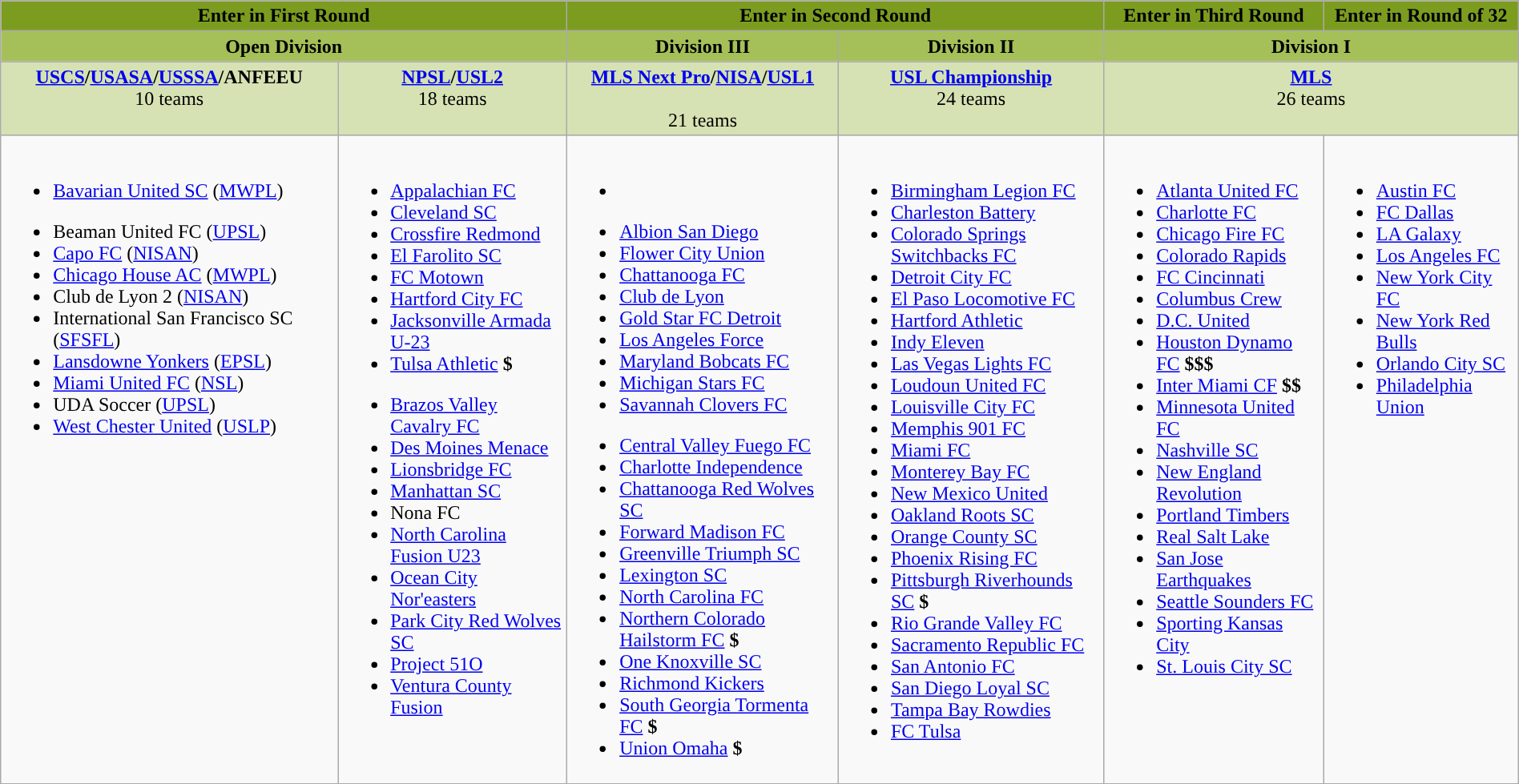<table class="wikitable" style="margin-left: auto; margin-right: auto; border: none;">
<tr style="vertical-align:top; background:#7c9c1f; text-align:center;">
<td colspan="2"><strong>Enter in First Round</strong></td>
<td colspan="2"><strong>Enter in Second Round</strong></td>
<td><strong>Enter in Third Round</strong></td>
<td><strong>Enter in Round of 32</strong></td>
</tr>
<tr style="vertical-align:top; background:#a6c059; text-align:center;">
<td colspan="2"><strong>Open Division</strong></td>
<td><strong>Division III</strong></td>
<td><strong>Division II</strong></td>
<td colspan="2"><strong>Division I</strong></td>
</tr>
<tr style="vertical-align:top; background:#d6e2b3;">
<td style="text-align:center"><strong><a href='#'>USCS</a>/<a href='#'>USASA</a>/<a href='#'>USSSA</a>/ANFEEU</strong><br>10 teams</td>
<td style="text-align:center"><strong><a href='#'>NPSL</a>/<a href='#'>USL2</a></strong><br>18 teams</td>
<td style="text-align:center"><strong><a href='#'>MLS Next Pro</a>/<a href='#'>NISA</a>/<a href='#'>USL1</a></strong><br><br>21 teams</td>
<td style="text-align:center"><strong><a href='#'>USL Championship</a></strong><br>24 teams</td>
<td colspan="2" style="text-align:center"><strong><a href='#'>MLS</a></strong><br>26 teams</td>
</tr>
<tr style="vertical-align:top">
<td><br><ul><li><a href='#'>Bavarian United SC</a> (<a href='#'>MWPL</a>)</li></ul><ul><li>Beaman United FC (<a href='#'>UPSL</a>)</li><li><a href='#'>Capo FC</a> (<a href='#'>NISAN</a>)</li><li><a href='#'>Chicago House AC</a> (<a href='#'>MWPL</a>)</li><li>Club de Lyon 2 (<a href='#'>NISAN</a>)</li><li>International San Francisco SC (<a href='#'>SFSFL</a>)</li><li><a href='#'>Lansdowne Yonkers</a> (<a href='#'>EPSL</a>)</li><li><a href='#'>Miami United FC</a> (<a href='#'>NSL</a>)</li><li>UDA Soccer (<a href='#'>UPSL</a>)</li><li><a href='#'>West Chester United</a> (<a href='#'>USLP</a>)</li></ul></td>
<td><br><ul><li><a href='#'>Appalachian FC</a></li><li><a href='#'>Cleveland SC</a></li><li><a href='#'>Crossfire Redmond</a></li><li><a href='#'>El Farolito SC</a></li><li><a href='#'>FC Motown</a></li><li><a href='#'>Hartford City FC</a></li><li><a href='#'>Jacksonville Armada U-23</a></li><li><a href='#'>Tulsa Athletic</a> <strong>$</strong></li></ul><ul><li><a href='#'>Brazos Valley Cavalry FC</a></li><li><a href='#'>Des Moines Menace</a></li><li><a href='#'>Lionsbridge FC</a></li><li><a href='#'>Manhattan SC</a></li><li>Nona FC</li><li><a href='#'>North Carolina Fusion U23</a></li><li><a href='#'>Ocean City Nor'easters</a></li><li><a href='#'>Park City Red Wolves SC</a></li><li><a href='#'>Project 51O</a></li><li><a href='#'>Ventura County Fusion</a></li></ul></td>
<td><br><ul><li></li></ul><ul><li><a href='#'>Albion San Diego</a></li><li><a href='#'>Flower City Union</a></li><li><a href='#'>Chattanooga FC</a></li><li><a href='#'>Club de Lyon</a></li><li><a href='#'>Gold Star FC Detroit</a></li><li><a href='#'>Los Angeles Force</a></li><li><a href='#'>Maryland Bobcats FC</a></li><li><a href='#'>Michigan Stars FC</a></li><li><a href='#'>Savannah Clovers FC</a></li></ul><ul><li><a href='#'>Central Valley Fuego FC</a></li><li><a href='#'>Charlotte Independence</a></li><li><a href='#'>Chattanooga Red Wolves SC</a></li><li><a href='#'>Forward Madison FC</a></li><li><a href='#'>Greenville Triumph SC</a></li><li><a href='#'>Lexington SC</a></li><li><a href='#'>North Carolina FC</a></li><li><a href='#'>Northern Colorado Hailstorm FC</a> <strong>$</strong></li><li><a href='#'>One Knoxville SC</a></li><li><a href='#'>Richmond Kickers</a></li><li><a href='#'>South Georgia Tormenta FC</a> <strong>$</strong></li><li><a href='#'>Union Omaha</a> <strong>$</strong></li></ul></td>
<td><br><ul><li><a href='#'>Birmingham Legion FC</a></li><li><a href='#'>Charleston Battery</a></li><li><a href='#'>Colorado Springs Switchbacks FC</a></li><li><a href='#'>Detroit City FC</a></li><li><a href='#'>El Paso Locomotive FC</a></li><li><a href='#'>Hartford Athletic</a></li><li><a href='#'>Indy Eleven</a></li><li><a href='#'>Las Vegas Lights FC</a></li><li><a href='#'>Loudoun United FC</a></li><li><a href='#'>Louisville City FC</a></li><li><a href='#'>Memphis 901 FC</a></li><li><a href='#'>Miami FC</a></li><li><a href='#'>Monterey Bay FC</a></li><li><a href='#'>New Mexico United</a></li><li><a href='#'>Oakland Roots SC</a></li><li><a href='#'>Orange County SC</a></li><li><a href='#'>Phoenix Rising FC</a></li><li><a href='#'>Pittsburgh Riverhounds SC</a> <strong>$</strong> </li><li><a href='#'>Rio Grande Valley FC</a></li><li><a href='#'>Sacramento Republic FC</a></li><li><a href='#'>San Antonio FC</a></li><li><a href='#'>San Diego Loyal SC</a></li><li><a href='#'>Tampa Bay Rowdies</a></li><li><a href='#'>FC Tulsa</a></li></ul></td>
<td><br><ul><li><a href='#'>Atlanta United FC</a></li><li><a href='#'>Charlotte FC</a></li><li><a href='#'>Chicago Fire FC</a></li><li><a href='#'>Colorado Rapids</a></li><li><a href='#'>FC Cincinnati</a></li><li><a href='#'>Columbus Crew</a></li><li><a href='#'>D.C. United</a></li><li><a href='#'>Houston Dynamo FC</a> <strong>$$$</strong></li><li><a href='#'>Inter Miami CF</a> <strong>$$</strong></li><li><a href='#'>Minnesota United FC</a></li><li><a href='#'>Nashville SC</a></li><li><a href='#'>New England Revolution</a></li><li><a href='#'>Portland Timbers</a></li><li><a href='#'>Real Salt Lake</a></li><li><a href='#'>San Jose Earthquakes</a></li><li><a href='#'>Seattle Sounders FC</a></li><li><a href='#'>Sporting Kansas City</a></li><li><a href='#'>St. Louis City SC</a></li></ul></td>
<td><br><ul><li><a href='#'>Austin FC</a></li><li><a href='#'>FC Dallas</a></li><li><a href='#'>LA Galaxy</a></li><li><a href='#'>Los Angeles FC</a></li><li><a href='#'>New York City FC</a></li><li><a href='#'>New York Red Bulls</a></li><li><a href='#'>Orlando City SC</a></li><li><a href='#'>Philadelphia Union</a></li></ul></td>
</tr>
</table>
